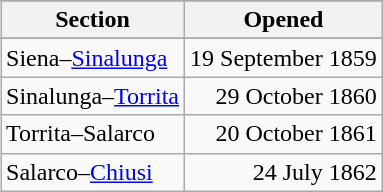<table class="wikitable" style="float:right">
<tr>
</tr>
<tr style="background:#efefef;">
<th>Section</th>
<th>Opened</th>
</tr>
<tr>
</tr>
<tr>
<td align="left">Siena–<a href='#'>Sinalunga</a></td>
<td align="right">19 September 1859</td>
</tr>
<tr>
<td align="left">Sinalunga–<a href='#'>Torrita</a></td>
<td align="right">29 October 1860</td>
</tr>
<tr>
<td align="left">Torrita–Salarco</td>
<td align="right">20 October 1861</td>
</tr>
<tr>
<td align="left">Salarco–<a href='#'>Chiusi</a></td>
<td align="right">24 July 1862</td>
</tr>
</table>
